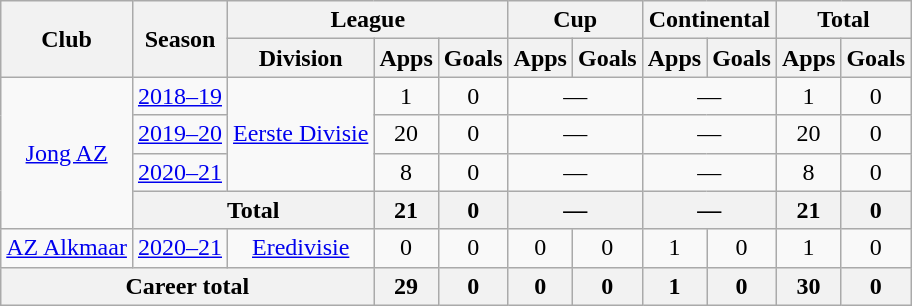<table class="wikitable" style="text-align: center">
<tr>
<th rowspan="2">Club</th>
<th rowspan="2">Season</th>
<th colspan="3">League</th>
<th colspan="2">Cup</th>
<th colspan="2">Continental</th>
<th colspan="2">Total</th>
</tr>
<tr>
<th>Division</th>
<th>Apps</th>
<th>Goals</th>
<th>Apps</th>
<th>Goals</th>
<th>Apps</th>
<th>Goals</th>
<th>Apps</th>
<th>Goals</th>
</tr>
<tr>
<td rowspan="4"><a href='#'>Jong AZ</a></td>
<td><a href='#'>2018–19</a></td>
<td rowspan="3"><a href='#'>Eerste Divisie</a></td>
<td>1</td>
<td>0</td>
<td colspan="2">—</td>
<td colspan="2">—</td>
<td>1</td>
<td>0</td>
</tr>
<tr>
<td><a href='#'>2019–20</a></td>
<td>20</td>
<td>0</td>
<td colspan="2">—</td>
<td colspan="2">—</td>
<td>20</td>
<td>0</td>
</tr>
<tr>
<td><a href='#'>2020–21</a></td>
<td>8</td>
<td>0</td>
<td colspan="2">—</td>
<td colspan="2">—</td>
<td>8</td>
<td>0</td>
</tr>
<tr>
<th colspan="2">Total</th>
<th>21</th>
<th>0</th>
<th colspan="2">—</th>
<th colspan="2">—</th>
<th>21</th>
<th>0</th>
</tr>
<tr>
<td><a href='#'>AZ Alkmaar</a></td>
<td><a href='#'>2020–21</a></td>
<td><a href='#'>Eredivisie</a></td>
<td>0</td>
<td>0</td>
<td>0</td>
<td>0</td>
<td>1</td>
<td>0</td>
<td>1</td>
<td>0</td>
</tr>
<tr>
<th colspan="3">Career total</th>
<th>29</th>
<th>0</th>
<th>0</th>
<th>0</th>
<th>1</th>
<th>0</th>
<th>30</th>
<th>0</th>
</tr>
</table>
